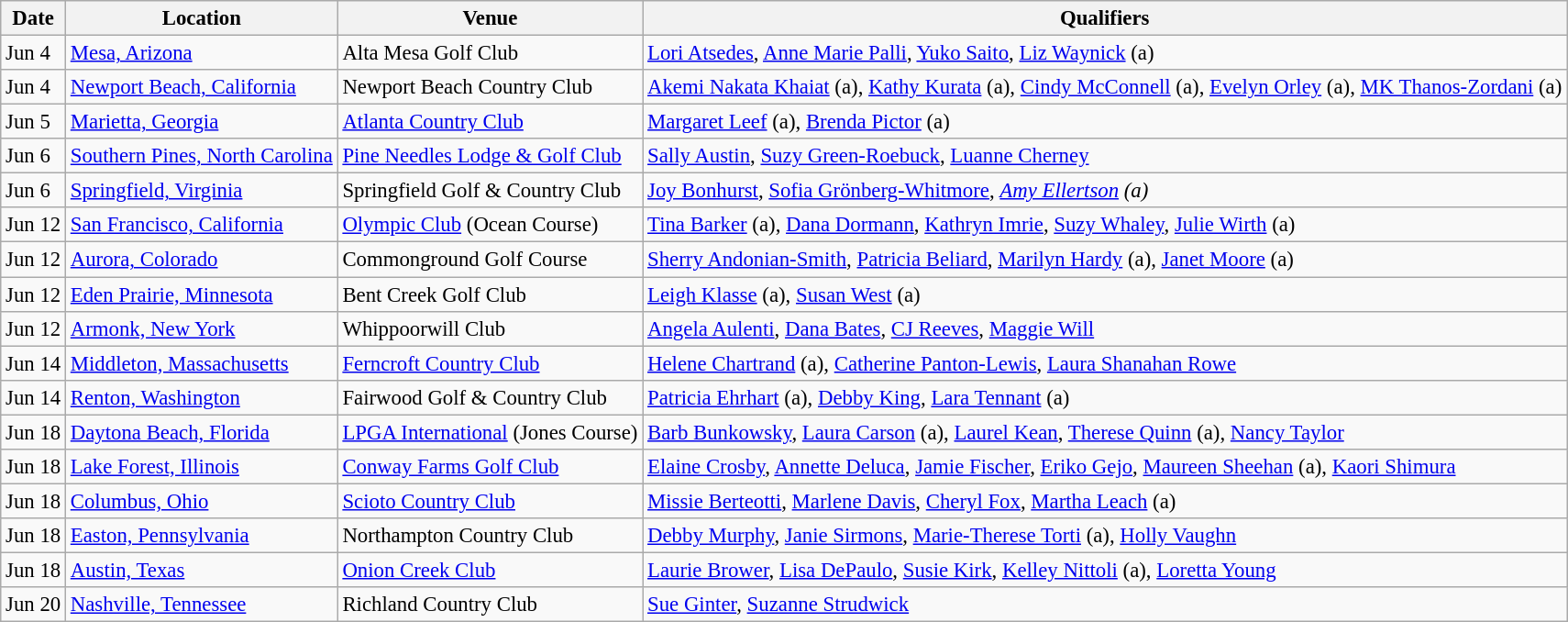<table class=wikitable style=font-size:95%>
<tr>
<th>Date</th>
<th>Location</th>
<th>Venue</th>
<th>Qualifiers</th>
</tr>
<tr>
<td>Jun 4</td>
<td><a href='#'>Mesa, Arizona</a></td>
<td>Alta Mesa Golf Club</td>
<td><a href='#'>Lori Atsedes</a>, <a href='#'>Anne Marie Palli</a>, <a href='#'>Yuko Saito</a>, <a href='#'>Liz Waynick</a> (a)</td>
</tr>
<tr>
<td>Jun 4</td>
<td><a href='#'>Newport Beach, California</a></td>
<td>Newport Beach Country Club</td>
<td><a href='#'>Akemi Nakata Khaiat</a> (a), <a href='#'>Kathy Kurata</a> (a), <a href='#'>Cindy McConnell</a> (a), <a href='#'>Evelyn Orley</a> (a), <a href='#'>MK Thanos-Zordani</a> (a)</td>
</tr>
<tr>
<td>Jun 5</td>
<td><a href='#'>Marietta, Georgia</a></td>
<td><a href='#'>Atlanta Country Club</a></td>
<td><a href='#'>Margaret Leef</a> (a), <a href='#'>Brenda Pictor</a> (a)</td>
</tr>
<tr>
<td>Jun 6</td>
<td><a href='#'>Southern Pines, North Carolina</a></td>
<td><a href='#'>Pine Needles Lodge & Golf Club</a></td>
<td><a href='#'>Sally Austin</a>, <a href='#'>Suzy Green-Roebuck</a>, <a href='#'>Luanne Cherney</a></td>
</tr>
<tr>
<td>Jun 6</td>
<td><a href='#'>Springfield, Virginia</a></td>
<td>Springfield Golf & Country Club</td>
<td><a href='#'>Joy Bonhurst</a>, <a href='#'>Sofia Grönberg-Whitmore</a>, <em><a href='#'>Amy Ellertson</a> (a)</em></td>
</tr>
<tr>
<td>Jun 12</td>
<td><a href='#'>San Francisco, California</a></td>
<td><a href='#'>Olympic Club</a> (Ocean Course)</td>
<td><a href='#'>Tina Barker</a> (a), <a href='#'>Dana Dormann</a>, <a href='#'>Kathryn Imrie</a>, <a href='#'>Suzy Whaley</a>, <a href='#'>Julie Wirth</a> (a)</td>
</tr>
<tr>
<td>Jun 12</td>
<td><a href='#'>Aurora, Colorado</a></td>
<td>Commonground Golf Course</td>
<td><a href='#'>Sherry Andonian-Smith</a>, <a href='#'>Patricia Beliard</a>, <a href='#'>Marilyn Hardy</a> (a), <a href='#'>Janet Moore</a> (a)</td>
</tr>
<tr>
<td>Jun 12</td>
<td><a href='#'>Eden Prairie, Minnesota</a></td>
<td>Bent Creek Golf Club</td>
<td><a href='#'>Leigh Klasse</a> (a), <a href='#'>Susan West</a> (a)</td>
</tr>
<tr>
<td>Jun 12</td>
<td><a href='#'>Armonk, New York</a></td>
<td>Whippoorwill Club</td>
<td><a href='#'>Angela Aulenti</a>, <a href='#'>Dana Bates</a>, <a href='#'>CJ Reeves</a>, <a href='#'>Maggie Will</a></td>
</tr>
<tr>
<td>Jun 14</td>
<td><a href='#'>Middleton, Massachusetts</a></td>
<td><a href='#'>Ferncroft Country Club</a></td>
<td><a href='#'>Helene Chartrand</a> (a), <a href='#'>Catherine Panton-Lewis</a>, <a href='#'>Laura Shanahan Rowe</a></td>
</tr>
<tr>
<td>Jun 14</td>
<td><a href='#'>Renton, Washington</a></td>
<td>Fairwood Golf & Country Club</td>
<td><a href='#'>Patricia Ehrhart</a> (a), <a href='#'>Debby King</a>, <a href='#'>Lara Tennant</a> (a)</td>
</tr>
<tr>
<td>Jun 18</td>
<td><a href='#'>Daytona Beach, Florida</a></td>
<td><a href='#'>LPGA International</a> (Jones Course)</td>
<td><a href='#'>Barb Bunkowsky</a>, <a href='#'>Laura Carson</a> (a), <a href='#'>Laurel Kean</a>, <a href='#'>Therese Quinn</a> (a), <a href='#'>Nancy Taylor</a></td>
</tr>
<tr>
<td>Jun 18</td>
<td><a href='#'>Lake Forest, Illinois</a></td>
<td><a href='#'>Conway Farms Golf Club</a></td>
<td><a href='#'>Elaine Crosby</a>, <a href='#'>Annette Deluca</a>, <a href='#'>Jamie Fischer</a>, <a href='#'>Eriko Gejo</a>, <a href='#'>Maureen Sheehan</a> (a), <a href='#'>Kaori Shimura</a></td>
</tr>
<tr>
<td>Jun 18</td>
<td><a href='#'>Columbus, Ohio</a></td>
<td><a href='#'>Scioto Country Club</a></td>
<td><a href='#'>Missie Berteotti</a>, <a href='#'>Marlene Davis</a>, <a href='#'>Cheryl Fox</a>, <a href='#'>Martha Leach</a> (a)</td>
</tr>
<tr>
<td>Jun 18</td>
<td><a href='#'>Easton, Pennsylvania</a></td>
<td>Northampton Country Club</td>
<td><a href='#'>Debby Murphy</a>, <a href='#'>Janie Sirmons</a>, <a href='#'>Marie-Therese Torti</a> (a), <a href='#'>Holly Vaughn</a></td>
</tr>
<tr>
<td>Jun 18</td>
<td><a href='#'>Austin, Texas</a></td>
<td><a href='#'>Onion Creek Club</a></td>
<td><a href='#'>Laurie Brower</a>, <a href='#'>Lisa DePaulo</a>, <a href='#'>Susie Kirk</a>, <a href='#'>Kelley Nittoli</a> (a), <a href='#'>Loretta Young</a></td>
</tr>
<tr>
<td>Jun 20</td>
<td><a href='#'>Nashville, Tennessee</a></td>
<td>Richland Country Club</td>
<td><a href='#'>Sue Ginter</a>, <a href='#'>Suzanne Strudwick</a></td>
</tr>
</table>
